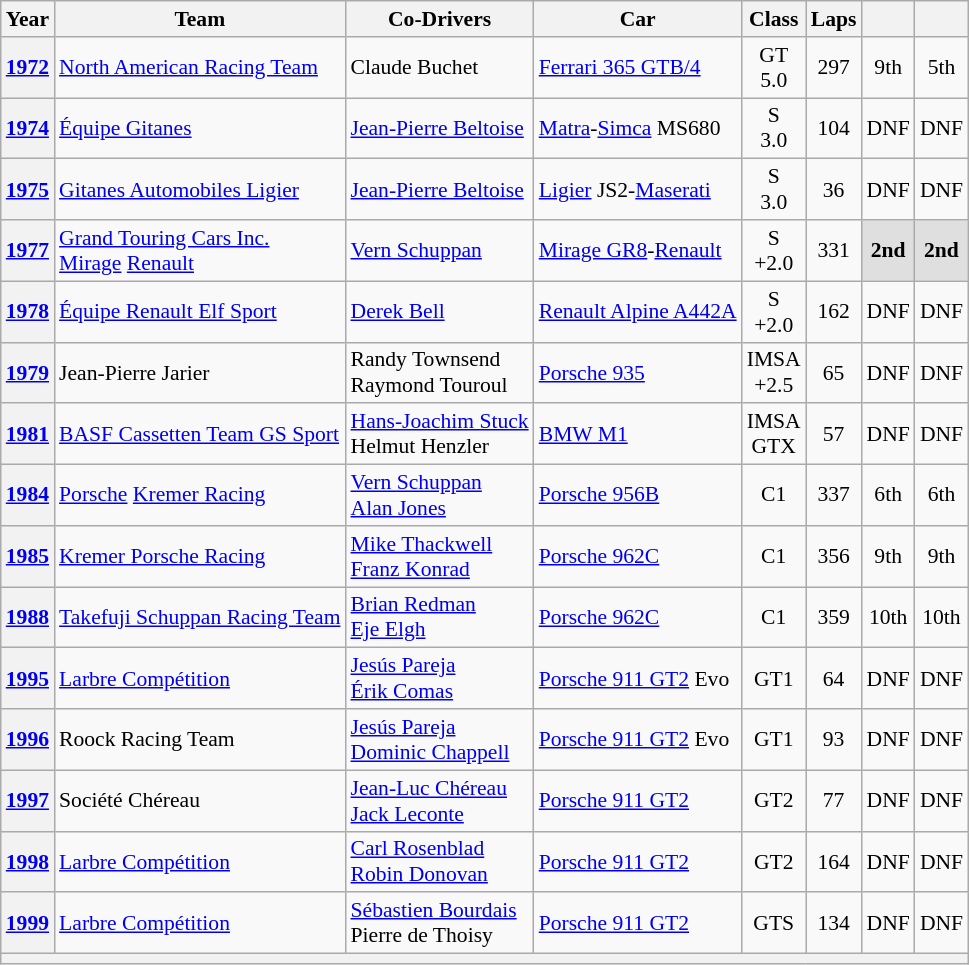<table class="wikitable" style="text-align:center; font-size:90%">
<tr>
<th>Year</th>
<th>Team</th>
<th>Co-Drivers</th>
<th>Car</th>
<th>Class</th>
<th>Laps</th>
<th></th>
<th></th>
</tr>
<tr>
<th><a href='#'>1972</a></th>
<td align="left"> <a href='#'>North American Racing Team</a></td>
<td align="left"> Claude Buchet</td>
<td align="left"><a href='#'>Ferrari 365 GTB/4</a></td>
<td>GT<br>5.0</td>
<td>297</td>
<td>9th</td>
<td>5th</td>
</tr>
<tr>
<th><a href='#'>1974</a></th>
<td align="left"> <a href='#'>Équipe Gitanes</a></td>
<td align="left"> <a href='#'>Jean-Pierre Beltoise</a></td>
<td align="left"><a href='#'>Matra</a>-<a href='#'>Simca</a> MS680</td>
<td>S<br>3.0</td>
<td>104</td>
<td>DNF</td>
<td>DNF</td>
</tr>
<tr>
<th><a href='#'>1975</a></th>
<td align="left"> <a href='#'>Gitanes Automobiles Ligier</a></td>
<td align="left"> <a href='#'>Jean-Pierre Beltoise</a></td>
<td align="left"><a href='#'>Ligier</a> JS2-<a href='#'>Maserati</a></td>
<td>S<br>3.0</td>
<td>36</td>
<td>DNF</td>
<td>DNF</td>
</tr>
<tr>
<th><a href='#'>1977</a></th>
<td align="left"> <a href='#'>Grand Touring Cars Inc.</a><br> <a href='#'>Mirage</a> <a href='#'>Renault</a></td>
<td align="left"> <a href='#'>Vern Schuppan</a></td>
<td align="left"><a href='#'>Mirage GR8</a>-<a href='#'>Renault</a></td>
<td>S<br>+2.0</td>
<td>331</td>
<td style="background:#dfdfdf;"><strong>2nd</strong></td>
<td style="background:#dfdfdf;"><strong>2nd</strong></td>
</tr>
<tr>
<th><a href='#'>1978</a></th>
<td align="left"> <a href='#'>Équipe Renault Elf Sport</a></td>
<td align="left"> <a href='#'>Derek Bell</a></td>
<td align="left" nowrap><a href='#'>Renault Alpine A442A</a></td>
<td>S<br>+2.0</td>
<td>162</td>
<td>DNF</td>
<td>DNF</td>
</tr>
<tr>
<th><a href='#'>1979</a></th>
<td align="left"> Jean-Pierre Jarier</td>
<td align="left"> Randy Townsend<br> Raymond Touroul</td>
<td align="left"><a href='#'>Porsche 935</a></td>
<td>IMSA<br>+2.5</td>
<td>65</td>
<td>DNF</td>
<td>DNF</td>
</tr>
<tr>
<th><a href='#'>1981</a></th>
<td align="left" nowrap> <a href='#'>BASF Cassetten Team GS Sport</a></td>
<td align="left" nowrap> <a href='#'>Hans-Joachim Stuck</a><br> Helmut Henzler</td>
<td align="left"><a href='#'>BMW M1</a></td>
<td>IMSA<br>GTX</td>
<td>57</td>
<td>DNF</td>
<td>DNF</td>
</tr>
<tr>
<th><a href='#'>1984</a></th>
<td align="left"> <a href='#'>Porsche</a> <a href='#'>Kremer Racing</a></td>
<td align="left"> <a href='#'>Vern Schuppan</a><br> <a href='#'>Alan Jones</a></td>
<td align="left"><a href='#'>Porsche 956B</a></td>
<td>C1</td>
<td>337</td>
<td>6th</td>
<td>6th</td>
</tr>
<tr>
<th><a href='#'>1985</a></th>
<td align="left"> <a href='#'>Kremer Porsche Racing</a></td>
<td align="left"> <a href='#'>Mike Thackwell</a><br> <a href='#'>Franz Konrad</a></td>
<td align="left"><a href='#'>Porsche 962C</a></td>
<td>C1</td>
<td>356</td>
<td>9th</td>
<td>9th</td>
</tr>
<tr>
<th><a href='#'>1988</a></th>
<td align="left"> <a href='#'>Takefuji Schuppan Racing Team</a></td>
<td align="left"> <a href='#'>Brian Redman</a><br> <a href='#'>Eje Elgh</a></td>
<td align="left"><a href='#'>Porsche 962C</a></td>
<td>C1</td>
<td>359</td>
<td>10th</td>
<td>10th</td>
</tr>
<tr>
<th><a href='#'>1995</a></th>
<td align="left"> <a href='#'>Larbre Compétition</a></td>
<td align="left"> <a href='#'>Jesús Pareja</a><br> <a href='#'>Érik Comas</a></td>
<td align="left"><a href='#'>Porsche 911 GT2</a> Evo</td>
<td>GT1</td>
<td>64</td>
<td>DNF</td>
<td>DNF</td>
</tr>
<tr>
<th><a href='#'>1996</a></th>
<td align="left"> Roock Racing Team</td>
<td align="left"> <a href='#'>Jesús Pareja</a><br> <a href='#'>Dominic Chappell</a></td>
<td align="left"><a href='#'>Porsche 911 GT2</a> Evo</td>
<td>GT1</td>
<td>93</td>
<td>DNF</td>
<td>DNF</td>
</tr>
<tr>
<th><a href='#'>1997</a></th>
<td align="left"> Société Chéreau</td>
<td align="left"> <a href='#'>Jean-Luc Chéreau</a><br> <a href='#'>Jack Leconte</a></td>
<td align="left"><a href='#'>Porsche 911 GT2</a></td>
<td>GT2</td>
<td>77</td>
<td>DNF</td>
<td>DNF</td>
</tr>
<tr>
<th><a href='#'>1998</a></th>
<td align="left"> <a href='#'>Larbre Compétition</a></td>
<td align="left"> <a href='#'>Carl Rosenblad</a><br> <a href='#'>Robin Donovan</a></td>
<td align="left"><a href='#'>Porsche 911 GT2</a></td>
<td>GT2</td>
<td>164</td>
<td>DNF</td>
<td>DNF</td>
</tr>
<tr>
<th><a href='#'>1999</a></th>
<td align="left"> <a href='#'>Larbre Compétition</a></td>
<td align="left"> <a href='#'>Sébastien Bourdais</a><br> Pierre de Thoisy</td>
<td align="left"><a href='#'>Porsche 911 GT2</a></td>
<td>GTS</td>
<td>134</td>
<td>DNF</td>
<td>DNF</td>
</tr>
<tr>
<th colspan="8"></th>
</tr>
</table>
